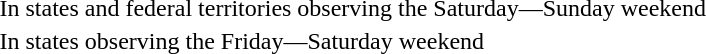<table>
<tr>
<td> In states and federal territories observing the Saturday—Sunday weekend</td>
</tr>
<tr>
<td> In states observing the Friday—Saturday weekend</td>
</tr>
<tr>
</tr>
</table>
